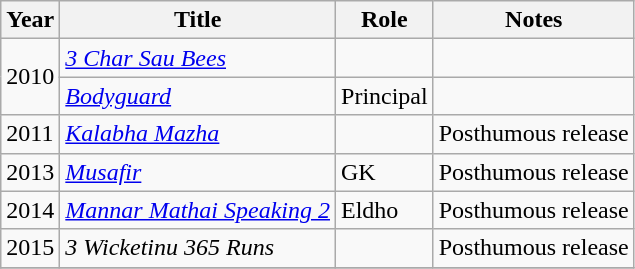<table class="wikitable sortable">
<tr>
<th>Year</th>
<th>Title</th>
<th>Role</th>
<th class="unsortable">Notes</th>
</tr>
<tr>
<td rowspan=2>2010</td>
<td><em><a href='#'>3 Char Sau Bees</a></em></td>
<td></td>
<td></td>
</tr>
<tr>
<td><em><a href='#'>Bodyguard</a></em></td>
<td>Principal</td>
<td></td>
</tr>
<tr>
<td>2011</td>
<td><em><a href='#'>Kalabha Mazha</a></em></td>
<td></td>
<td>Posthumous release</td>
</tr>
<tr>
<td>2013</td>
<td><em><a href='#'>Musafir</a></em></td>
<td>GK</td>
<td>Posthumous release</td>
</tr>
<tr>
<td>2014</td>
<td><em><a href='#'>Mannar Mathai Speaking 2</a></em></td>
<td>Eldho</td>
<td>Posthumous release</td>
</tr>
<tr>
<td>2015</td>
<td><em>3 Wicketinu 365 Runs</em></td>
<td></td>
<td>Posthumous release</td>
</tr>
<tr>
</tr>
</table>
